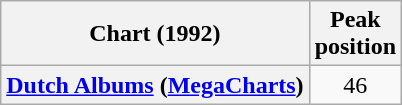<table class="wikitable sortable plainrowheaders" style="text-align:center">
<tr>
<th scope="col">Chart (1992)</th>
<th scope="col">Peak<br>position</th>
</tr>
<tr>
<th scope="row"><a href='#'>Dutch Albums</a> (<a href='#'>MegaCharts</a>)</th>
<td>46</td>
</tr>
</table>
